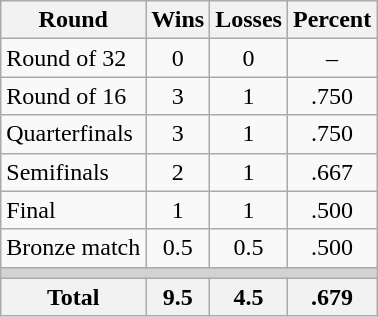<table class=wikitable>
<tr>
<th>Round</th>
<th>Wins</th>
<th>Losses</th>
<th>Percent</th>
</tr>
<tr align=center>
<td align=left>Round of 32</td>
<td>0</td>
<td>0</td>
<td>–</td>
</tr>
<tr align=center>
<td align=left>Round of 16</td>
<td>3</td>
<td>1</td>
<td>.750</td>
</tr>
<tr align=center>
<td align=left>Quarterfinals</td>
<td>3</td>
<td>1</td>
<td>.750</td>
</tr>
<tr align=center>
<td align=left>Semifinals</td>
<td>2</td>
<td>1</td>
<td>.667</td>
</tr>
<tr align=center>
<td align=left>Final</td>
<td>1</td>
<td>1</td>
<td>.500</td>
</tr>
<tr align=center>
<td align=left>Bronze match</td>
<td>0.5</td>
<td>0.5</td>
<td>.500</td>
</tr>
<tr>
<td colspan=4 bgcolor=lightgray></td>
</tr>
<tr>
<th>Total</th>
<th>9.5</th>
<th>4.5</th>
<th>.679</th>
</tr>
</table>
